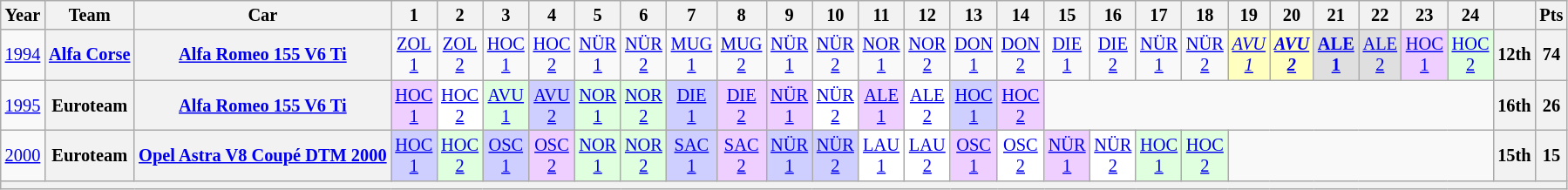<table class="wikitable" border="1" style="text-align:center; font-size:85%;">
<tr>
<th>Year</th>
<th>Team</th>
<th>Car</th>
<th>1</th>
<th>2</th>
<th>3</th>
<th>4</th>
<th>5</th>
<th>6</th>
<th>7</th>
<th>8</th>
<th>9</th>
<th>10</th>
<th>11</th>
<th>12</th>
<th>13</th>
<th>14</th>
<th>15</th>
<th>16</th>
<th>17</th>
<th>18</th>
<th>19</th>
<th>20</th>
<th>21</th>
<th>22</th>
<th>23</th>
<th>24</th>
<th></th>
<th>Pts</th>
</tr>
<tr>
<td><a href='#'>1994</a></td>
<th nowrap><a href='#'>Alfa Corse</a></th>
<th nowrap><a href='#'>Alfa Romeo 155 V6 Ti</a></th>
<td><a href='#'>ZOL<br>1</a></td>
<td><a href='#'>ZOL<br>2</a></td>
<td><a href='#'>HOC<br>1</a></td>
<td><a href='#'>HOC<br>2</a></td>
<td><a href='#'>NÜR<br>1</a></td>
<td><a href='#'>NÜR<br>2</a></td>
<td><a href='#'>MUG<br>1</a></td>
<td><a href='#'>MUG<br>2</a></td>
<td><a href='#'>NÜR<br>1</a></td>
<td><a href='#'>NÜR<br>2</a></td>
<td><a href='#'>NOR<br>1</a></td>
<td><a href='#'>NOR<br>2</a></td>
<td><a href='#'>DON<br>1</a></td>
<td><a href='#'>DON<br>2</a></td>
<td><a href='#'>DIE<br>1</a></td>
<td><a href='#'>DIE<br>2</a></td>
<td><a href='#'>NÜR<br>1</a></td>
<td><a href='#'>NÜR<br>2</a></td>
<td style="background:#ffffbf;"><em><a href='#'>AVU<br>1</a></em><br></td>
<td style="background:#ffffbf;"><strong><em><a href='#'>AVU<br>2</a></em></strong><br></td>
<td style="background:#dfdfdf;"><strong><a href='#'>ALE<br>1</a></strong><br></td>
<td style="background:#dfdfdf;"><a href='#'>ALE<br>2</a><br></td>
<td style="background:#efcfff;"><a href='#'>HOC<br>1</a><br></td>
<td style="background:#dfffdf;"><a href='#'>HOC<br>2</a><br></td>
<th>12th</th>
<th>74</th>
</tr>
<tr>
<td><a href='#'>1995</a></td>
<th nowrap>Euroteam</th>
<th nowrap><a href='#'>Alfa Romeo 155 V6 Ti</a></th>
<td style="background:#efcfff;"><a href='#'>HOC<br>1</a><br></td>
<td style="background:#ffffff;"><a href='#'>HOC<br>2</a><br></td>
<td style="background:#dfffdf;"><a href='#'>AVU<br>1</a><br></td>
<td style="background:#CFCFFF;"><a href='#'>AVU<br>2</a><br></td>
<td style="background:#dfffdf;"><a href='#'>NOR<br>1</a><br></td>
<td style="background:#dfffdf;"><a href='#'>NOR<br>2</a><br></td>
<td style="background:#CFCFFF;"><a href='#'>DIE<br>1</a><br></td>
<td style="background:#efcfff;"><a href='#'>DIE<br>2</a><br></td>
<td style="background:#efcfff;"><a href='#'>NÜR<br>1</a><br></td>
<td style="background:#ffffff;"><a href='#'>NÜR<br>2</a><br></td>
<td style="background:#efcfff;"><a href='#'>ALE<br>1</a><br></td>
<td style="background:#ffffff;"><a href='#'>ALE<br>2</a><br></td>
<td style="background:#CFCFFF;"><a href='#'>HOC<br>1</a><br></td>
<td style="background:#efcfff;"><a href='#'>HOC<br>2</a><br></td>
<td colspan=10></td>
<th>16th</th>
<th>26</th>
</tr>
<tr>
<td><a href='#'>2000</a></td>
<th nowrap>Euroteam</th>
<th nowrap><a href='#'>Opel Astra V8 Coupé DTM 2000</a></th>
<td style="background:#CFCFFF;"><a href='#'>HOC<br>1</a><br></td>
<td style="background:#dfffdf;"><a href='#'>HOC<br>2</a><br></td>
<td style="background:#CFCFFF;"><a href='#'>OSC<br>1</a><br></td>
<td style="background:#efcfff;"><a href='#'>OSC<br>2</a><br></td>
<td style="background:#dfffdf;"><a href='#'>NOR<br>1</a><br></td>
<td style="background:#dfffdf;"><a href='#'>NOR<br>2</a><br></td>
<td style="background:#CFCFFF;"><a href='#'>SAC<br>1</a><br></td>
<td style="background:#efcfff;"><a href='#'>SAC<br>2</a><br></td>
<td style="background:#CFCFFF;"><a href='#'>NÜR<br>1</a><br></td>
<td style="background:#CFCFFF;"><a href='#'>NÜR<br>2</a><br></td>
<td style="background:#FFFFFF;"><a href='#'>LAU<br>1</a><br></td>
<td style="background:#FFFFFF;"><a href='#'>LAU<br>2</a><br></td>
<td style="background:#efcfff;"><a href='#'>OSC<br>1</a><br></td>
<td style="background:#FFFFFF;"><a href='#'>OSC<br>2</a><br></td>
<td style="background:#efcfff;"><a href='#'>NÜR<br>1</a><br></td>
<td style="background:#FFFFFF;"><a href='#'>NÜR<br>2</a><br></td>
<td style="background:#dfffdf;"><a href='#'>HOC<br>1</a><br></td>
<td style="background:#dfffdf;"><a href='#'>HOC<br>2</a><br></td>
<td colspan=6></td>
<th>15th</th>
<th>15</th>
</tr>
<tr>
<th colspan="29"></th>
</tr>
</table>
